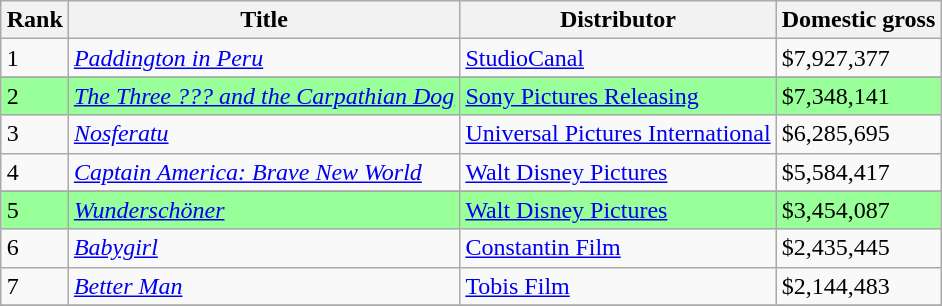<table class="wikitable sortable" style="margin:auto; margin:auto;">
<tr>
<th>Rank</th>
<th>Title</th>
<th>Distributor</th>
<th>Domestic gross</th>
</tr>
<tr>
<td>1</td>
<td><em><a href='#'>Paddington in Peru</a></em></td>
<td><a href='#'>StudioCanal</a></td>
<td>$7,927,377</td>
</tr>
<tr>
</tr>
<tr style="background:#99FF99;">
<td>2</td>
<td><em><a href='#'>The Three ??? and the Carpathian Dog</a></em></td>
<td><a href='#'>Sony Pictures Releasing</a></td>
<td>$7,348,141</td>
</tr>
<tr>
<td>3</td>
<td><em><a href='#'>Nosferatu</a></em></td>
<td><a href='#'>Universal Pictures International</a></td>
<td>$6,285,695</td>
</tr>
<tr>
<td>4</td>
<td><em><a href='#'>Captain America: Brave New World</a></em></td>
<td><a href='#'>Walt Disney Pictures</a></td>
<td>$5,584,417</td>
</tr>
<tr>
</tr>
<tr style="background:#99FF99;">
<td>5</td>
<td><em><a href='#'>Wunderschöner</a></em></td>
<td><a href='#'>Walt Disney Pictures</a></td>
<td>$3,454,087</td>
</tr>
<tr>
<td>6</td>
<td><em><a href='#'>Babygirl</a></em></td>
<td><a href='#'>Constantin Film</a></td>
<td>$2,435,445</td>
</tr>
<tr>
<td>7</td>
<td><em><a href='#'>Better Man</a></em></td>
<td><a href='#'>Tobis Film</a></td>
<td>$2,144,483</td>
</tr>
<tr>
</tr>
</table>
